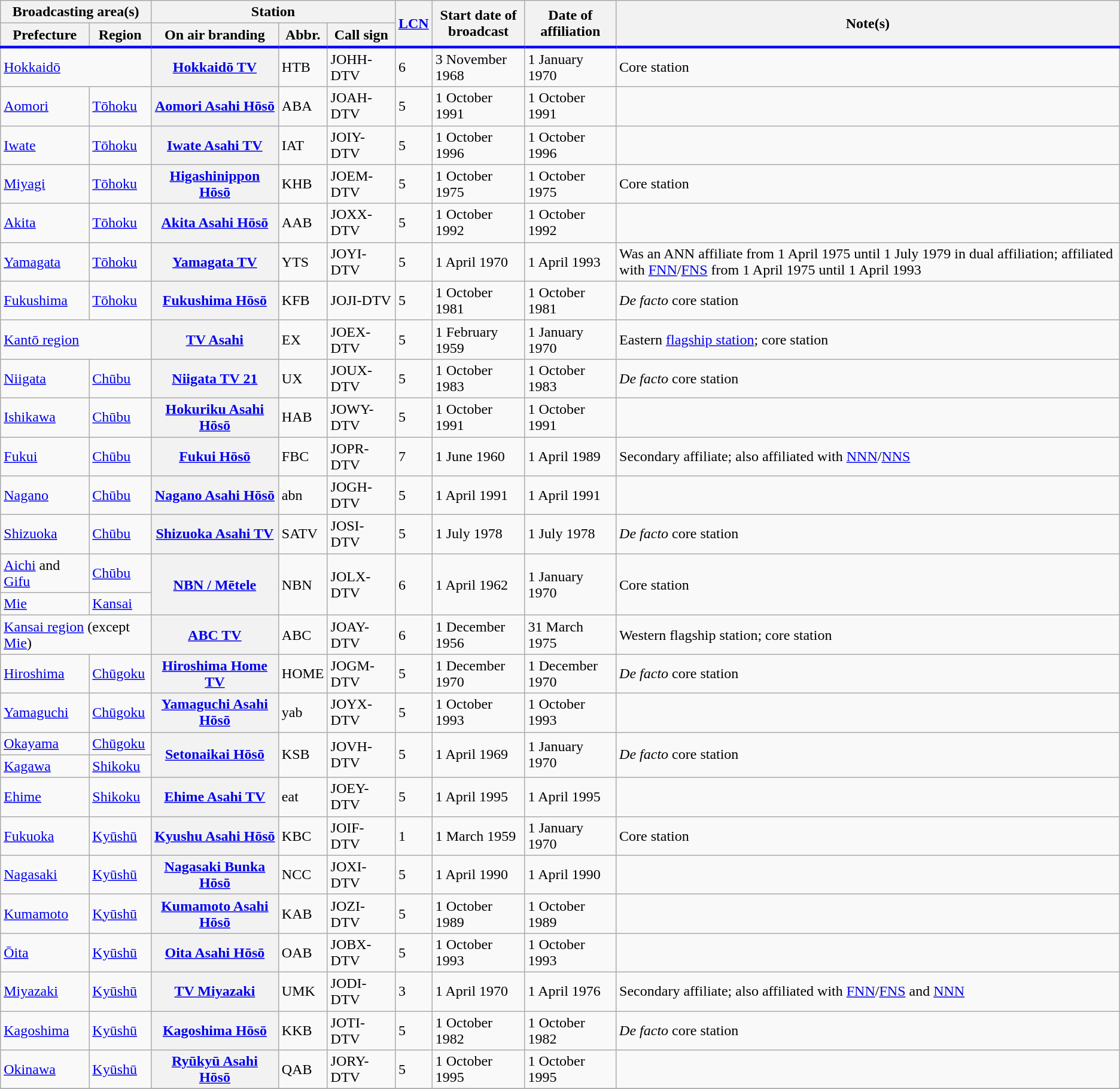<table class="wikitable sortable">
<tr>
<th colspan="2">Broadcasting area(s)</th>
<th colspan="3">Station</th>
<th rowspan="2" style="border-bottom:3px solid blue;"><a href='#'>LCN</a></th>
<th rowspan="2" style="border-bottom:3px solid blue;">Start date of<br>broadcast</th>
<th rowspan="2" style="border-bottom:3px solid blue;">Date of<br>affiliation</th>
<th rowspan="2" style="border-bottom:3px solid blue;">Note(s)</th>
</tr>
<tr>
<th style="border-bottom:3px solid blue;">Prefecture</th>
<th style="border-bottom:3px solid blue;">Region</th>
<th style="border-bottom:3px solid blue;">On air branding</th>
<th style="border-bottom:3px solid blue;">Abbr.</th>
<th style="border-bottom:3px solid blue;">Call sign</th>
</tr>
<tr>
<td colspan="2"><a href='#'>Hokkaidō</a></td>
<th><a href='#'>Hokkaidō TV</a></th>
<td>HTB</td>
<td>JOHH-DTV</td>
<td>6</td>
<td>3 November 1968</td>
<td>1 January 1970</td>
<td>Core station</td>
</tr>
<tr>
<td><a href='#'>Aomori</a></td>
<td><a href='#'>Tōhoku</a></td>
<th><a href='#'>Aomori Asahi Hōsō</a></th>
<td>ABA</td>
<td>JOAH-DTV</td>
<td>5</td>
<td>1 October 1991</td>
<td>1 October 1991</td>
<td></td>
</tr>
<tr>
<td><a href='#'>Iwate</a></td>
<td><a href='#'>Tōhoku</a></td>
<th><a href='#'>Iwate Asahi TV</a></th>
<td>IAT</td>
<td>JOIY-DTV</td>
<td>5</td>
<td>1 October 1996</td>
<td>1 October 1996</td>
<td></td>
</tr>
<tr>
<td><a href='#'>Miyagi</a></td>
<td><a href='#'>Tōhoku</a></td>
<th><a href='#'>Higashinippon Hōsō</a></th>
<td>KHB</td>
<td>JOEM-DTV</td>
<td>5</td>
<td>1 October 1975</td>
<td>1 October 1975</td>
<td>Core station</td>
</tr>
<tr>
<td><a href='#'>Akita</a></td>
<td><a href='#'>Tōhoku</a></td>
<th><a href='#'>Akita Asahi Hōsō</a></th>
<td>AAB</td>
<td>JOXX-DTV</td>
<td>5</td>
<td>1 October 1992</td>
<td>1 October 1992</td>
<td></td>
</tr>
<tr>
<td><a href='#'>Yamagata</a></td>
<td><a href='#'>Tōhoku</a></td>
<th><a href='#'>Yamagata TV</a></th>
<td>YTS</td>
<td>JOYI-DTV</td>
<td>5</td>
<td>1 April 1970</td>
<td>1 April 1993</td>
<td>Was an ANN affiliate from 1 April 1975 until 1 July 1979 in dual affiliation; affiliated with <a href='#'>FNN</a>/<a href='#'>FNS</a> from 1 April 1975 until 1 April 1993</td>
</tr>
<tr>
<td><a href='#'>Fukushima</a></td>
<td><a href='#'>Tōhoku</a></td>
<th><a href='#'>Fukushima Hōsō</a></th>
<td>KFB</td>
<td>JOJI-DTV</td>
<td>5</td>
<td>1 October 1981</td>
<td>1 October 1981</td>
<td><em>De facto</em> core station</td>
</tr>
<tr>
<td colspan="2"><a href='#'>Kantō region</a></td>
<th><a href='#'>TV Asahi</a></th>
<td>EX</td>
<td>JOEX-DTV</td>
<td>5</td>
<td>1 February 1959</td>
<td>1 January 1970</td>
<td>Eastern <a href='#'>flagship station</a>; core station</td>
</tr>
<tr>
<td><a href='#'>Niigata</a></td>
<td><a href='#'>Chūbu</a></td>
<th><a href='#'>Niigata TV 21</a></th>
<td>UX</td>
<td>JOUX-DTV</td>
<td>5</td>
<td>1 October 1983</td>
<td>1 October 1983</td>
<td><em>De facto</em> core station</td>
</tr>
<tr>
<td><a href='#'>Ishikawa</a></td>
<td><a href='#'>Chūbu</a></td>
<th><a href='#'>Hokuriku Asahi Hōsō</a></th>
<td>HAB</td>
<td>JOWY-DTV</td>
<td>5</td>
<td>1 October 1991</td>
<td>1 October 1991</td>
<td></td>
</tr>
<tr>
<td><a href='#'>Fukui</a></td>
<td><a href='#'>Chūbu</a></td>
<th><a href='#'>Fukui Hōsō</a></th>
<td>FBC</td>
<td>JOPR-DTV</td>
<td>7</td>
<td>1 June 1960</td>
<td>1 April 1989</td>
<td>Secondary affiliate; also affiliated with <a href='#'>NNN</a>/<a href='#'>NNS</a></td>
</tr>
<tr>
<td><a href='#'>Nagano</a></td>
<td><a href='#'>Chūbu</a></td>
<th><a href='#'>Nagano Asahi Hōsō</a></th>
<td>abn</td>
<td>JOGH-DTV</td>
<td>5</td>
<td>1 April 1991</td>
<td>1 April 1991</td>
<td></td>
</tr>
<tr>
<td><a href='#'>Shizuoka</a></td>
<td><a href='#'>Chūbu</a></td>
<th><a href='#'>Shizuoka Asahi TV</a></th>
<td>SATV</td>
<td>JOSI-DTV</td>
<td>5</td>
<td>1 July 1978</td>
<td>1 July 1978</td>
<td><em>De facto</em> core station</td>
</tr>
<tr>
<td><a href='#'>Aichi</a> and <a href='#'>Gifu</a></td>
<td><a href='#'>Chūbu</a></td>
<th rowspan="2"><a href='#'>NBN / Mētele</a></th>
<td rowspan="2">NBN</td>
<td rowspan="2">JOLX-DTV</td>
<td rowspan="2">6</td>
<td rowspan="2">1 April 1962</td>
<td rowspan="2">1 January 1970</td>
<td rowspan="2">Core station</td>
</tr>
<tr>
<td><a href='#'>Mie</a></td>
<td><a href='#'>Kansai</a></td>
</tr>
<tr>
<td colspan="2"><a href='#'>Kansai region</a> (except <a href='#'>Mie</a>)</td>
<th><a href='#'>ABC TV</a></th>
<td>ABC</td>
<td>JOAY-DTV</td>
<td>6</td>
<td>1 December 1956</td>
<td>31 March 1975</td>
<td>Western flagship station; core station</td>
</tr>
<tr>
<td><a href='#'>Hiroshima</a></td>
<td><a href='#'>Chūgoku</a></td>
<th><a href='#'>Hiroshima Home TV</a></th>
<td>HOME</td>
<td>JOGM-DTV</td>
<td>5</td>
<td>1 December 1970</td>
<td>1 December 1970</td>
<td><em>De facto</em> core station</td>
</tr>
<tr>
<td><a href='#'>Yamaguchi</a></td>
<td><a href='#'>Chūgoku</a></td>
<th><a href='#'>Yamaguchi Asahi Hōsō</a></th>
<td>yab</td>
<td>JOYX-DTV</td>
<td>5</td>
<td>1 October 1993</td>
<td>1 October 1993</td>
<td></td>
</tr>
<tr>
<td><a href='#'>Okayama</a></td>
<td><a href='#'>Chūgoku</a></td>
<th rowspan="2"><a href='#'>Setonaikai Hōsō</a></th>
<td rowspan="2">KSB</td>
<td rowspan="2">JOVH-DTV</td>
<td rowspan="2">5</td>
<td rowspan="2">1 April 1969</td>
<td rowspan="2">1 January 1970</td>
<td rowspan="2"><em>De facto</em> core station</td>
</tr>
<tr>
<td><a href='#'>Kagawa</a></td>
<td><a href='#'>Shikoku</a></td>
</tr>
<tr>
<td><a href='#'>Ehime</a></td>
<td><a href='#'>Shikoku</a></td>
<th><a href='#'>Ehime Asahi TV</a></th>
<td>eat</td>
<td>JOEY-DTV</td>
<td>5</td>
<td>1 April 1995</td>
<td>1 April 1995</td>
<td></td>
</tr>
<tr>
<td><a href='#'>Fukuoka</a></td>
<td><a href='#'>Kyūshū</a></td>
<th><a href='#'>Kyushu Asahi Hōsō</a></th>
<td>KBC</td>
<td>JOIF-DTV</td>
<td>1</td>
<td>1 March 1959</td>
<td>1 January 1970</td>
<td>Core station</td>
</tr>
<tr>
<td><a href='#'>Nagasaki</a></td>
<td><a href='#'>Kyūshū</a></td>
<th><a href='#'>Nagasaki Bunka Hōsō</a></th>
<td>NCC</td>
<td>JOXI-DTV</td>
<td>5</td>
<td>1 April 1990</td>
<td>1 April 1990</td>
<td></td>
</tr>
<tr>
<td><a href='#'>Kumamoto</a></td>
<td><a href='#'>Kyūshū</a></td>
<th><a href='#'>Kumamoto Asahi Hōsō</a></th>
<td>KAB</td>
<td>JOZI-DTV</td>
<td>5</td>
<td>1 October 1989</td>
<td>1 October 1989</td>
<td></td>
</tr>
<tr>
<td><a href='#'>Ōita</a></td>
<td><a href='#'>Kyūshū</a></td>
<th><a href='#'>Oita Asahi Hōsō</a></th>
<td>OAB</td>
<td>JOBX-DTV</td>
<td>5</td>
<td>1 October 1993</td>
<td>1 October 1993</td>
<td></td>
</tr>
<tr>
<td><a href='#'>Miyazaki</a></td>
<td><a href='#'>Kyūshū</a></td>
<th><a href='#'>TV Miyazaki</a></th>
<td>UMK</td>
<td>JODI-DTV</td>
<td>3</td>
<td>1 April 1970</td>
<td>1 April 1976</td>
<td>Secondary affiliate; also affiliated with <a href='#'>FNN</a>/<a href='#'>FNS</a> and <a href='#'>NNN</a></td>
</tr>
<tr>
<td><a href='#'>Kagoshima</a></td>
<td><a href='#'>Kyūshū</a></td>
<th><a href='#'>Kagoshima Hōsō</a></th>
<td>KKB</td>
<td>JOTI-DTV</td>
<td>5</td>
<td>1 October 1982</td>
<td>1 October 1982</td>
<td><em>De facto</em> core station</td>
</tr>
<tr>
<td><a href='#'>Okinawa</a></td>
<td><a href='#'>Kyūshū</a></td>
<th><a href='#'>Ryūkyū Asahi Hōsō</a></th>
<td>QAB</td>
<td>JORY-DTV</td>
<td>5</td>
<td>1 October 1995</td>
<td>1 October 1995</td>
<td></td>
</tr>
<tr class=sortbottom>
</tr>
<tr>
</tr>
</table>
